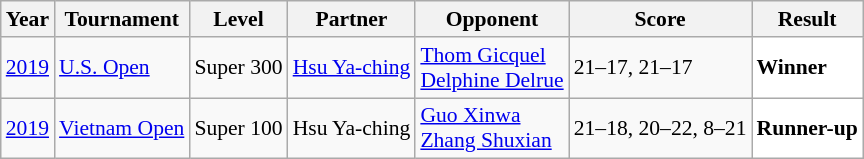<table class="sortable wikitable" style="font-size: 90%;">
<tr>
<th>Year</th>
<th>Tournament</th>
<th>Level</th>
<th>Partner</th>
<th>Opponent</th>
<th>Score</th>
<th>Result</th>
</tr>
<tr>
<td align="center"><a href='#'>2019</a></td>
<td align="left"><a href='#'>U.S. Open</a></td>
<td align="left">Super 300</td>
<td align="left"> <a href='#'>Hsu Ya-ching</a></td>
<td align="left"> <a href='#'>Thom Gicquel</a><br> <a href='#'>Delphine Delrue</a></td>
<td align="left">21–17, 21–17</td>
<td style="text-align:left; background:white"> <strong>Winner</strong></td>
</tr>
<tr>
<td align="center"><a href='#'>2019</a></td>
<td align="left"><a href='#'>Vietnam Open</a></td>
<td align="left">Super 100</td>
<td align="left"> Hsu Ya-ching</td>
<td align="left"> <a href='#'>Guo Xinwa</a><br> <a href='#'>Zhang Shuxian</a></td>
<td align="left">21–18, 20–22, 8–21</td>
<td style="text-align:left; background:white"> <strong>Runner-up</strong></td>
</tr>
</table>
